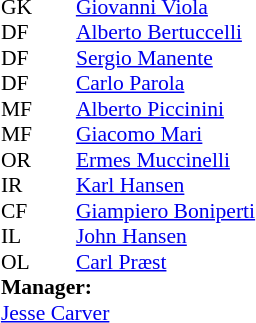<table style="font-size:90%; margin:0.2em auto;" cellspacing="0" cellpadding="0">
<tr>
<th width="25"></th>
<th width="25"></th>
</tr>
<tr>
<td>GK</td>
<td><strong> </strong></td>
<td> <a href='#'>Giovanni Viola</a></td>
</tr>
<tr>
<td>DF</td>
<td><strong> </strong></td>
<td> <a href='#'>Alberto Bertuccelli</a></td>
</tr>
<tr>
<td>DF</td>
<td><strong> </strong></td>
<td> <a href='#'>Sergio Manente</a></td>
</tr>
<tr>
<td>DF</td>
<td><strong> </strong></td>
<td> <a href='#'>Carlo Parola</a></td>
</tr>
<tr>
<td>MF</td>
<td><strong> </strong></td>
<td> <a href='#'>Alberto Piccinini</a></td>
</tr>
<tr>
<td>MF</td>
<td><strong> </strong></td>
<td> <a href='#'>Giacomo Mari</a></td>
</tr>
<tr>
<td>OR</td>
<td><strong> </strong></td>
<td> <a href='#'>Ermes Muccinelli</a></td>
</tr>
<tr>
<td>IR</td>
<td><strong> </strong></td>
<td> <a href='#'>Karl Hansen</a></td>
</tr>
<tr>
<td>CF</td>
<td><strong> </strong></td>
<td> <a href='#'>Giampiero Boniperti</a></td>
</tr>
<tr>
<td>IL</td>
<td><strong> </strong></td>
<td> <a href='#'>John Hansen</a></td>
</tr>
<tr>
<td>OL</td>
<td><strong> </strong></td>
<td> <a href='#'>Carl Præst</a></td>
</tr>
<tr>
<td colspan=3><strong>Manager:</strong></td>
</tr>
<tr>
<td colspan=4> <a href='#'>Jesse Carver</a></td>
</tr>
</table>
